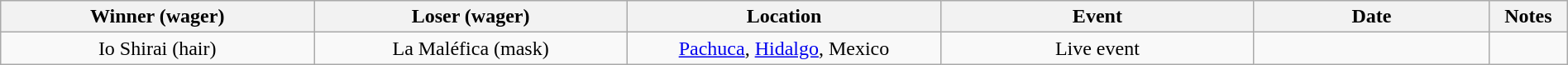<table class="wikitable" style="width:100%;">
<tr>
<th width=20%>Winner (wager)</th>
<th width=20%>Loser (wager)</th>
<th width=20%>Location</th>
<th width=20%>Event</th>
<th width=15%>Date</th>
<th width=5%>Notes</th>
</tr>
<tr style="text-align:center;">
<td>Io Shirai (hair)</td>
<td>La Maléfica (mask)</td>
<td><a href='#'>Pachuca</a>, <a href='#'>Hidalgo</a>, Mexico</td>
<td>Live event</td>
<td></td>
<td></td>
</tr>
</table>
